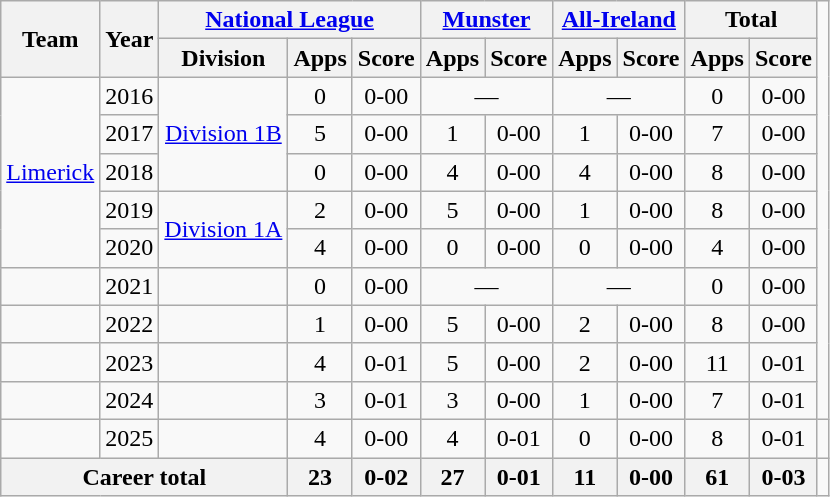<table class="wikitable" style="text-align:center">
<tr>
<th rowspan="2">Team</th>
<th rowspan="2">Year</th>
<th colspan="3"><a href='#'>National League</a></th>
<th colspan="2"><a href='#'>Munster</a></th>
<th colspan="2"><a href='#'>All-Ireland</a></th>
<th colspan="2">Total</th>
</tr>
<tr>
<th>Division</th>
<th>Apps</th>
<th>Score</th>
<th>Apps</th>
<th>Score</th>
<th>Apps</th>
<th>Score</th>
<th>Apps</th>
<th>Score</th>
</tr>
<tr>
<td rowspan="5"><a href='#'>Limerick</a></td>
<td>2016</td>
<td rowspan="3"><a href='#'>Division 1B</a></td>
<td>0</td>
<td>0-00</td>
<td colspan=2>—</td>
<td colspan=2>—</td>
<td>0</td>
<td>0-00</td>
</tr>
<tr>
<td>2017</td>
<td>5</td>
<td>0-00</td>
<td>1</td>
<td>0-00</td>
<td>1</td>
<td>0-00</td>
<td>7</td>
<td>0-00</td>
</tr>
<tr>
<td>2018</td>
<td>0</td>
<td>0-00</td>
<td>4</td>
<td>0-00</td>
<td>4</td>
<td>0-00</td>
<td>8</td>
<td>0-00</td>
</tr>
<tr>
<td>2019</td>
<td rowspan="2"><a href='#'>Division 1A</a></td>
<td>2</td>
<td>0-00</td>
<td>5</td>
<td>0-00</td>
<td>1</td>
<td>0-00</td>
<td>8</td>
<td>0-00</td>
</tr>
<tr>
<td>2020</td>
<td>4</td>
<td>0-00</td>
<td>0</td>
<td>0-00</td>
<td>0</td>
<td>0-00</td>
<td>4</td>
<td>0-00</td>
</tr>
<tr>
<td></td>
<td>2021</td>
<td></td>
<td>0</td>
<td>0-00</td>
<td colspan=2>—</td>
<td colspan=2>—</td>
<td>0</td>
<td>0-00</td>
</tr>
<tr>
<td></td>
<td>2022</td>
<td></td>
<td>1</td>
<td>0-00</td>
<td>5</td>
<td>0-00</td>
<td>2</td>
<td>0-00</td>
<td>8</td>
<td>0-00</td>
</tr>
<tr>
<td></td>
<td>2023</td>
<td></td>
<td>4</td>
<td>0-01</td>
<td>5</td>
<td>0-00</td>
<td>2</td>
<td>0-00</td>
<td>11</td>
<td>0-01</td>
</tr>
<tr>
<td></td>
<td>2024</td>
<td></td>
<td>3</td>
<td>0-01</td>
<td>3</td>
<td>0-00</td>
<td>1</td>
<td>0-00</td>
<td>7</td>
<td>0-01</td>
</tr>
<tr>
<td></td>
<td>2025</td>
<td></td>
<td>4</td>
<td>0-00</td>
<td>4</td>
<td>0-01</td>
<td>0</td>
<td>0-00</td>
<td>8</td>
<td>0-01</td>
<td></td>
</tr>
<tr>
<th colspan="3">Career total</th>
<th>23</th>
<th>0-02</th>
<th>27</th>
<th>0-01</th>
<th>11</th>
<th>0-00</th>
<th>61</th>
<th>0-03</th>
</tr>
</table>
